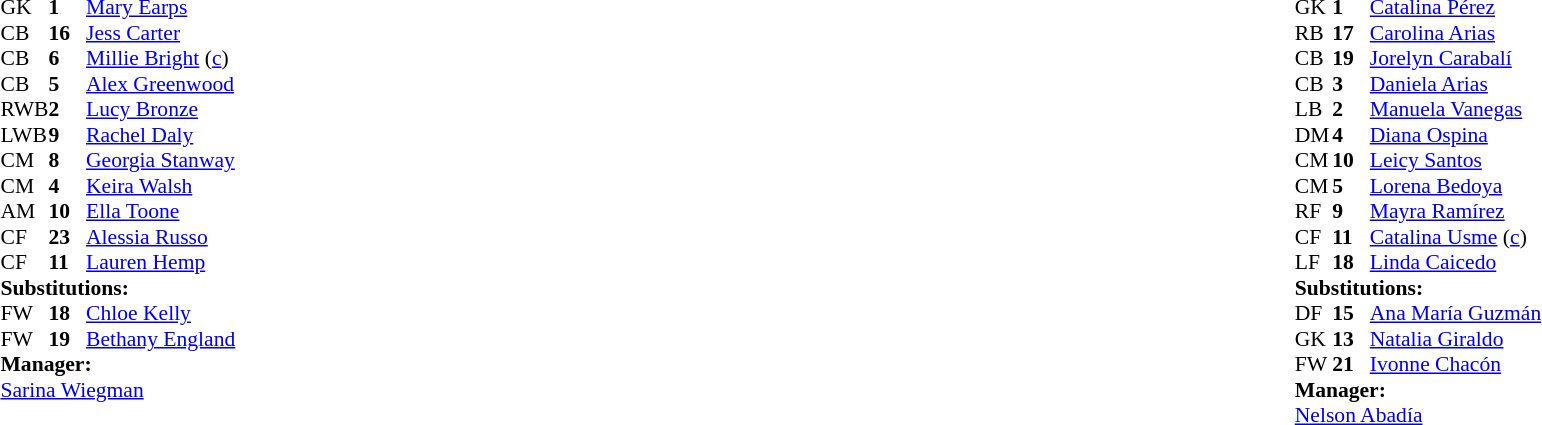<table width="100%">
<tr>
<td valign="top" width="40%"><br><table style="font-size:90%" cellspacing="0" cellpadding="0">
<tr>
<th width=25></th>
<th width=25></th>
</tr>
<tr>
<td>GK</td>
<td><strong>1</strong></td>
<td><a href='#'>Mary Earps</a></td>
</tr>
<tr>
<td>CB</td>
<td><strong>16</strong></td>
<td><a href='#'>Jess Carter</a></td>
</tr>
<tr>
<td>CB</td>
<td><strong>6</strong></td>
<td><a href='#'>Millie Bright</a> (<a href='#'>c</a>)</td>
</tr>
<tr>
<td>CB</td>
<td><strong>5</strong></td>
<td><a href='#'>Alex Greenwood</a></td>
</tr>
<tr>
<td>RWB</td>
<td><strong>2</strong></td>
<td><a href='#'>Lucy Bronze</a></td>
</tr>
<tr>
<td>LWB</td>
<td><strong>9</strong></td>
<td><a href='#'>Rachel Daly</a></td>
</tr>
<tr>
<td>CM</td>
<td><strong>8</strong></td>
<td><a href='#'>Georgia Stanway</a></td>
</tr>
<tr>
<td>CM</td>
<td><strong>4</strong></td>
<td><a href='#'>Keira Walsh</a></td>
</tr>
<tr>
<td>AM</td>
<td><strong>10</strong></td>
<td><a href='#'>Ella Toone</a></td>
</tr>
<tr>
<td>CF</td>
<td><strong>23</strong></td>
<td><a href='#'>Alessia Russo</a></td>
<td></td>
<td></td>
</tr>
<tr>
<td>CF</td>
<td><strong>11</strong></td>
<td><a href='#'>Lauren Hemp</a></td>
<td></td>
<td></td>
</tr>
<tr>
<td colspan=3><strong>Substitutions:</strong></td>
</tr>
<tr>
<td>FW</td>
<td><strong>18</strong></td>
<td><a href='#'>Chloe Kelly</a></td>
<td></td>
<td></td>
</tr>
<tr>
<td>FW</td>
<td><strong>19</strong></td>
<td><a href='#'>Bethany England</a></td>
<td></td>
<td></td>
</tr>
<tr>
<td colspan=3><strong>Manager:</strong></td>
</tr>
<tr>
<td colspan=3> <a href='#'>Sarina Wiegman</a></td>
</tr>
</table>
</td>
<td valign="top"></td>
<td valign="top" width="50%"><br><table style="font-size:90%; margin:auto" cellspacing="0" cellpadding="0">
<tr>
<th width=25></th>
<th width=25></th>
</tr>
<tr>
<td>GK</td>
<td><strong>1</strong></td>
<td><a href='#'>Catalina Pérez</a></td>
<td></td>
<td></td>
</tr>
<tr>
<td>RB</td>
<td><strong>17</strong></td>
<td><a href='#'>Carolina Arias</a></td>
<td></td>
<td></td>
</tr>
<tr>
<td>CB</td>
<td><strong>19</strong></td>
<td><a href='#'>Jorelyn Carabalí</a></td>
</tr>
<tr>
<td>CB</td>
<td><strong>3</strong></td>
<td><a href='#'>Daniela Arias</a></td>
</tr>
<tr>
<td>LB</td>
<td><strong>2</strong></td>
<td><a href='#'>Manuela Vanegas</a></td>
</tr>
<tr>
<td>DM</td>
<td><strong>4</strong></td>
<td><a href='#'>Diana Ospina</a></td>
<td></td>
<td></td>
</tr>
<tr>
<td>CM</td>
<td><strong>10</strong></td>
<td><a href='#'>Leicy Santos</a></td>
</tr>
<tr>
<td>CM</td>
<td><strong>5</strong></td>
<td><a href='#'>Lorena Bedoya</a></td>
</tr>
<tr>
<td>RF</td>
<td><strong>9</strong></td>
<td><a href='#'>Mayra Ramírez</a></td>
</tr>
<tr>
<td>CF</td>
<td><strong>11</strong></td>
<td><a href='#'>Catalina Usme</a> (<a href='#'>c</a>)</td>
</tr>
<tr>
<td>LF</td>
<td><strong>18</strong></td>
<td><a href='#'>Linda Caicedo</a></td>
</tr>
<tr>
<td colspan=3><strong>Substitutions:</strong></td>
</tr>
<tr>
<td>DF</td>
<td><strong>15</strong></td>
<td><a href='#'>Ana María Guzmán</a></td>
<td></td>
<td></td>
</tr>
<tr>
<td>GK</td>
<td><strong>13</strong></td>
<td><a href='#'>Natalia Giraldo</a></td>
<td></td>
<td></td>
</tr>
<tr>
<td>FW</td>
<td><strong>21</strong></td>
<td><a href='#'>Ivonne Chacón</a></td>
<td></td>
<td></td>
</tr>
<tr>
<td colspan=3><strong>Manager:</strong></td>
</tr>
<tr>
<td colspan=3><a href='#'>Nelson Abadía</a></td>
</tr>
</table>
</td>
</tr>
</table>
